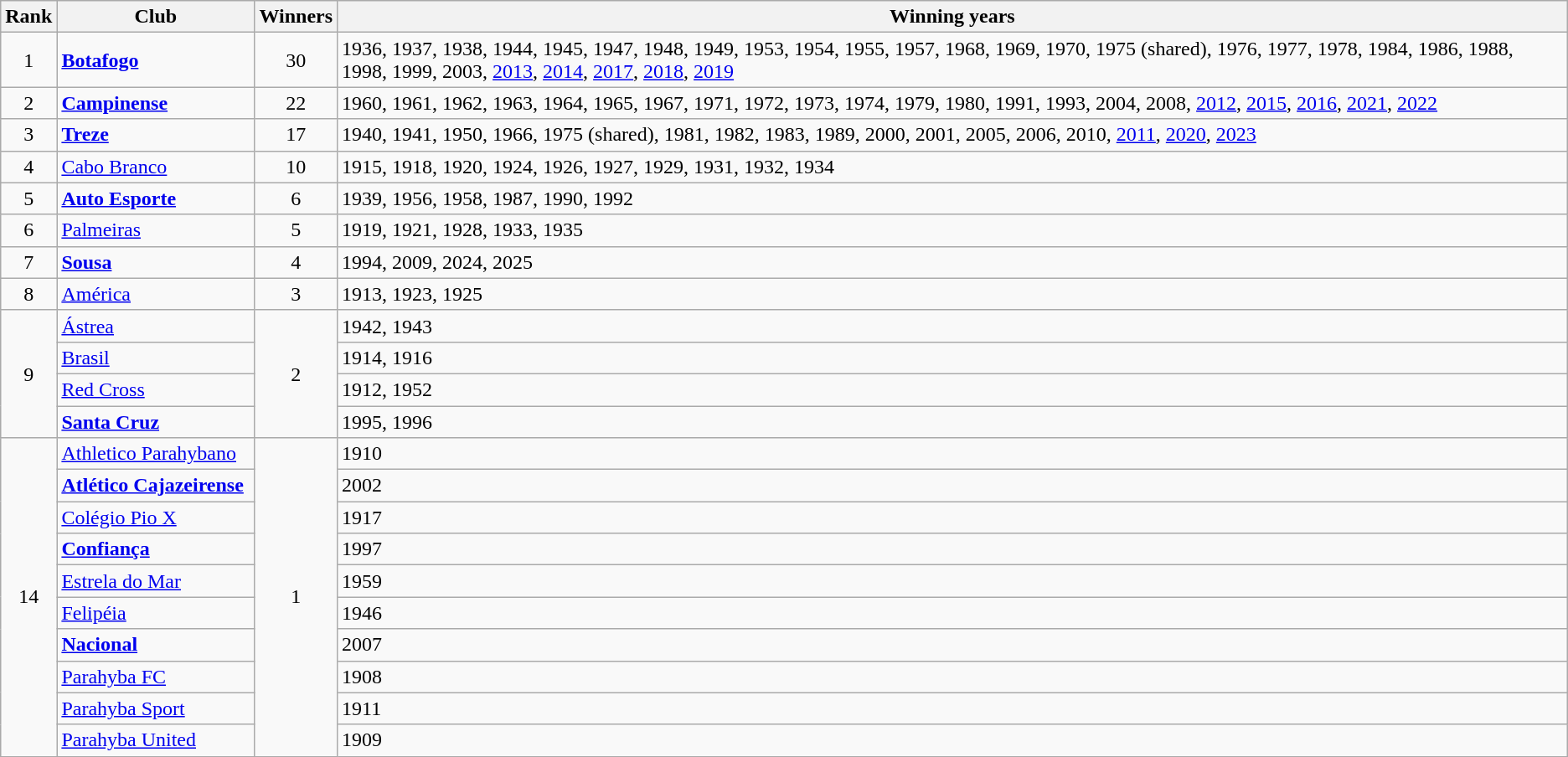<table class="wikitable sortable">
<tr>
<th>Rank</th>
<th style="width:150px">Club</th>
<th>Winners</th>
<th>Winning years</th>
</tr>
<tr>
<td align=center>1</td>
<td><strong><a href='#'>Botafogo</a></strong></td>
<td align=center>30</td>
<td>1936, 1937, 1938, 1944, 1945, 1947, 1948, 1949, 1953, 1954, 1955, 1957, 1968, 1969, 1970, 1975 (shared), 1976, 1977, 1978, 1984, 1986, 1988, 1998, 1999, 2003, <a href='#'>2013</a>, <a href='#'>2014</a>, <a href='#'>2017</a>, <a href='#'>2018</a>, <a href='#'>2019</a></td>
</tr>
<tr>
<td align=center>2</td>
<td><strong><a href='#'>Campinense</a></strong></td>
<td align=center>22</td>
<td>1960, 1961, 1962, 1963, 1964, 1965, 1967, 1971, 1972, 1973, 1974, 1979, 1980, 1991, 1993, 2004, 2008, <a href='#'>2012</a>, <a href='#'>2015</a>, <a href='#'>2016</a>, <a href='#'>2021</a>, <a href='#'>2022</a></td>
</tr>
<tr>
<td align=center>3</td>
<td><strong><a href='#'>Treze</a></strong></td>
<td align=center>17</td>
<td>1940, 1941, 1950, 1966, 1975 (shared), 1981, 1982, 1983, 1989, 2000, 2001, 2005, 2006, 2010, <a href='#'>2011</a>, <a href='#'>2020</a>, <a href='#'>2023</a></td>
</tr>
<tr>
<td align=center>4</td>
<td><a href='#'>Cabo Branco</a></td>
<td align=center>10</td>
<td>1915, 1918, 1920, 1924, 1926, 1927, 1929, 1931, 1932, 1934</td>
</tr>
<tr>
<td align=center>5</td>
<td><strong><a href='#'>Auto Esporte</a></strong></td>
<td align=center>6</td>
<td>1939, 1956, 1958, 1987, 1990, 1992</td>
</tr>
<tr>
<td align=center>6</td>
<td><a href='#'>Palmeiras</a></td>
<td align=center>5</td>
<td>1919, 1921, 1928, 1933, 1935</td>
</tr>
<tr>
<td align=center>7</td>
<td><strong><a href='#'>Sousa</a></strong></td>
<td align=center>4</td>
<td>1994, 2009, 2024, 2025</td>
</tr>
<tr>
<td align=center>8</td>
<td><a href='#'>América</a></td>
<td align=center>3</td>
<td>1913, 1923, 1925</td>
</tr>
<tr>
<td rowspan=4 align=center>9</td>
<td><a href='#'>Ástrea</a></td>
<td rowspan=4 align=center>2</td>
<td>1942, 1943</td>
</tr>
<tr>
<td><a href='#'>Brasil</a></td>
<td>1914, 1916</td>
</tr>
<tr>
<td><a href='#'>Red Cross</a></td>
<td>1912, 1952</td>
</tr>
<tr>
<td><strong><a href='#'>Santa Cruz</a></strong></td>
<td>1995, 1996</td>
</tr>
<tr>
<td rowspan=10 align=center>14</td>
<td><a href='#'>Athletico Parahybano</a></td>
<td rowspan=10 align=center>1</td>
<td>1910</td>
</tr>
<tr>
<td><strong><a href='#'>Atlético Cajazeirense</a></strong></td>
<td>2002</td>
</tr>
<tr>
<td><a href='#'>Colégio Pio X</a></td>
<td>1917</td>
</tr>
<tr>
<td><strong><a href='#'>Confiança</a></strong></td>
<td>1997</td>
</tr>
<tr>
<td><a href='#'>Estrela do Mar</a></td>
<td>1959</td>
</tr>
<tr>
<td><a href='#'>Felipéia</a></td>
<td>1946</td>
</tr>
<tr>
<td><strong><a href='#'>Nacional</a></strong></td>
<td>2007</td>
</tr>
<tr>
<td><a href='#'>Parahyba FC</a></td>
<td>1908</td>
</tr>
<tr>
<td><a href='#'>Parahyba Sport</a></td>
<td>1911</td>
</tr>
<tr>
<td><a href='#'>Parahyba United</a></td>
<td>1909</td>
</tr>
</table>
